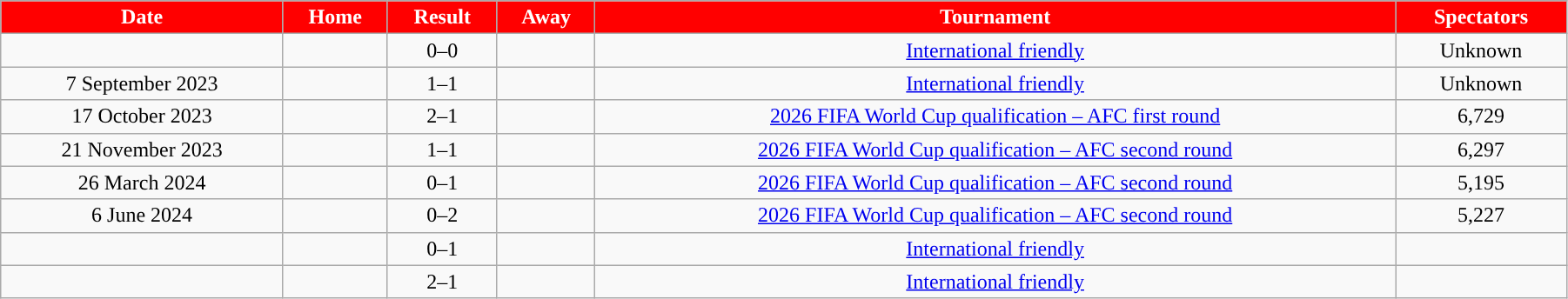<table class="wikitable" style="text-align:left; width:95%;" style="text-align:center">
<tr>
<th style="text-align:center; background:#FF0000; color:#FFFFFF; ">Date</th>
<th style="text-align:center; background:#FF0000; color:#FFFFFF; ">Home</th>
<th style="text-align:center; background:#FF0000; color:#FFFFFF; ">Result</th>
<th style="text-align:center;background:#FF0000; color:#FFFFFF; ">Away</th>
<th style="text-align:center; background:#FF0000; color:#FFFFFF; ">Tournament</th>
<th style="text-align:center; background:#FF0000; color:#FFFFFF; ">Spectators</th>
</tr>
<tr>
<td style="text-align:center;"></td>
<td align="left"><strong></strong></td>
<td style="text-align:center;">0–0</td>
<td align=left></td>
<td style="text-align:center;"><a href='#'>International friendly</a></td>
<td style="text-align:center;">Unknown</td>
</tr>
<tr>
<td style="text-align:center;">7 September  2023</td>
<td align="left"><strong></strong></td>
<td style="text-align:center;">1–1</td>
<td align=left></td>
<td style="text-align:center;"><a href='#'>International friendly</a></td>
<td style="text-align:center;">Unknown</td>
</tr>
<tr>
<td style="text-align:center;">17 October 2023</td>
<td align="left"><strong></strong></td>
<td style="text-align:center;">2–1</td>
<td align=left></td>
<td style="text-align:center;"><a href='#'>2026 FIFA World Cup qualification – AFC first round</a></td>
<td style="text-align:center;">6,729</td>
</tr>
<tr>
<td style="text-align:center;">21 November 2023</td>
<td align="left"><strong></strong></td>
<td style="text-align:center;">1–1</td>
<td align=left></td>
<td style="text-align:center;"><a href='#'>2026 FIFA World Cup qualification – AFC second round</a></td>
<td style="text-align:center;">6,297</td>
</tr>
<tr>
<td style="text-align:center;">26 March 2024</td>
<td align="left"><strong></strong></td>
<td style="text-align:center;">0–1</td>
<td align=left></td>
<td style="text-align:center;"><a href='#'>2026 FIFA World Cup qualification – AFC second round</a></td>
<td style="text-align:center;">5,195</td>
</tr>
<tr>
<td style="text-align:center;">6 June 2024</td>
<td align="left"><strong></strong></td>
<td style="text-align:center;">0–2</td>
<td align=left></td>
<td style="text-align:center;"><a href='#'>2026 FIFA World Cup qualification – AFC second round</a></td>
<td style="text-align:center;">5,227</td>
</tr>
<tr>
<td style="text-align:center;"></td>
<td align="left"><strong></strong></td>
<td style="text-align:center;">0–1</td>
<td align=left></td>
<td style="text-align:center;"><a href='#'>International friendly</a></td>
<td style="text-align:center;"></td>
</tr>
<tr>
<td style="text-align:center;"></td>
<td align="left"><strong></strong></td>
<td style="text-align:center;">2–1</td>
<td align=left></td>
<td style="text-align:center;"><a href='#'>International friendly</a></td>
<td style="text-align:center;"></td>
</tr>
</table>
